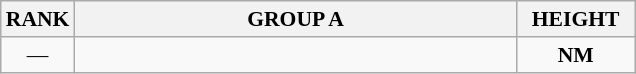<table class="wikitable" style="border-collapse: collapse; font-size: 90%;">
<tr>
<th>RANK</th>
<th style="width: 20em">GROUP A</th>
<th style="width: 5em">HEIGHT</th>
</tr>
<tr>
<td align="center">—</td>
<td></td>
<td align="center"><strong>NM</strong></td>
</tr>
</table>
